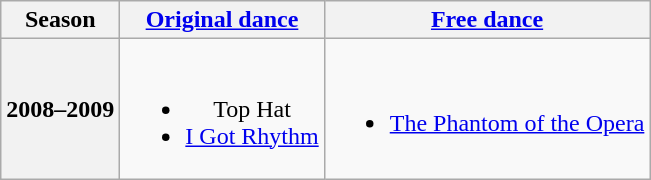<table class="wikitable" style="text-align:center">
<tr>
<th>Season</th>
<th><a href='#'>Original dance</a></th>
<th><a href='#'>Free dance</a></th>
</tr>
<tr>
<th>2008–2009 <br> </th>
<td><br><ul><li>Top Hat</li><li><a href='#'>I Got Rhythm</a> <br></li></ul></td>
<td><br><ul><li><a href='#'>The Phantom of the Opera</a> <br></li></ul></td>
</tr>
</table>
